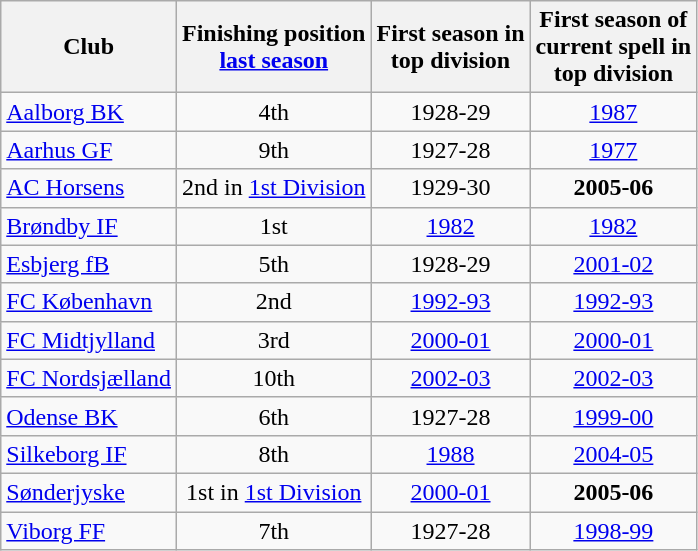<table class="wikitable" style="text-align:center;">
<tr>
<th>Club<br></th>
<th>Finishing position<br><a href='#'>last season</a></th>
<th>First season in<br>top division</th>
<th>First season of<br>current spell in<br>top division</th>
</tr>
<tr>
<td style="text-align:left;"><a href='#'>Aalborg BK</a></td>
<td>4th</td>
<td>1928-29</td>
<td><a href='#'>1987</a></td>
</tr>
<tr>
<td style="text-align:left;"><a href='#'>Aarhus GF</a></td>
<td>9th</td>
<td>1927-28</td>
<td><a href='#'>1977</a></td>
</tr>
<tr>
<td style="text-align:left;"><a href='#'>AC Horsens</a></td>
<td>2nd in <a href='#'>1st Division</a></td>
<td>1929-30</td>
<td><strong>2005-06</strong></td>
</tr>
<tr>
<td style="text-align:left;"><a href='#'>Brøndby IF</a></td>
<td>1st</td>
<td><a href='#'>1982</a></td>
<td><a href='#'>1982</a></td>
</tr>
<tr>
<td style="text-align:left;"><a href='#'>Esbjerg fB</a></td>
<td>5th</td>
<td>1928-29</td>
<td><a href='#'>2001-02</a></td>
</tr>
<tr>
<td style="text-align:left;"><a href='#'>FC København</a></td>
<td>2nd</td>
<td><a href='#'>1992-93</a></td>
<td><a href='#'>1992-93</a></td>
</tr>
<tr>
<td style="text-align:left;"><a href='#'>FC Midtjylland</a></td>
<td>3rd</td>
<td><a href='#'>2000-01</a></td>
<td><a href='#'>2000-01</a></td>
</tr>
<tr>
<td style="text-align:left;"><a href='#'>FC Nordsjælland</a></td>
<td>10th</td>
<td><a href='#'>2002-03</a></td>
<td><a href='#'>2002-03</a></td>
</tr>
<tr>
<td style="text-align:left;"><a href='#'>Odense BK</a></td>
<td>6th</td>
<td>1927-28</td>
<td><a href='#'>1999-00</a></td>
</tr>
<tr>
<td style="text-align:left;"><a href='#'>Silkeborg IF</a></td>
<td>8th</td>
<td><a href='#'>1988</a></td>
<td><a href='#'>2004-05</a></td>
</tr>
<tr>
<td style="text-align:left;"><a href='#'>Sønderjyske</a></td>
<td>1st in <a href='#'>1st Division</a></td>
<td><a href='#'>2000-01</a></td>
<td><strong>2005-06</strong></td>
</tr>
<tr>
<td style="text-align:left;"><a href='#'>Viborg FF</a></td>
<td>7th</td>
<td>1927-28</td>
<td><a href='#'>1998-99</a></td>
</tr>
</table>
